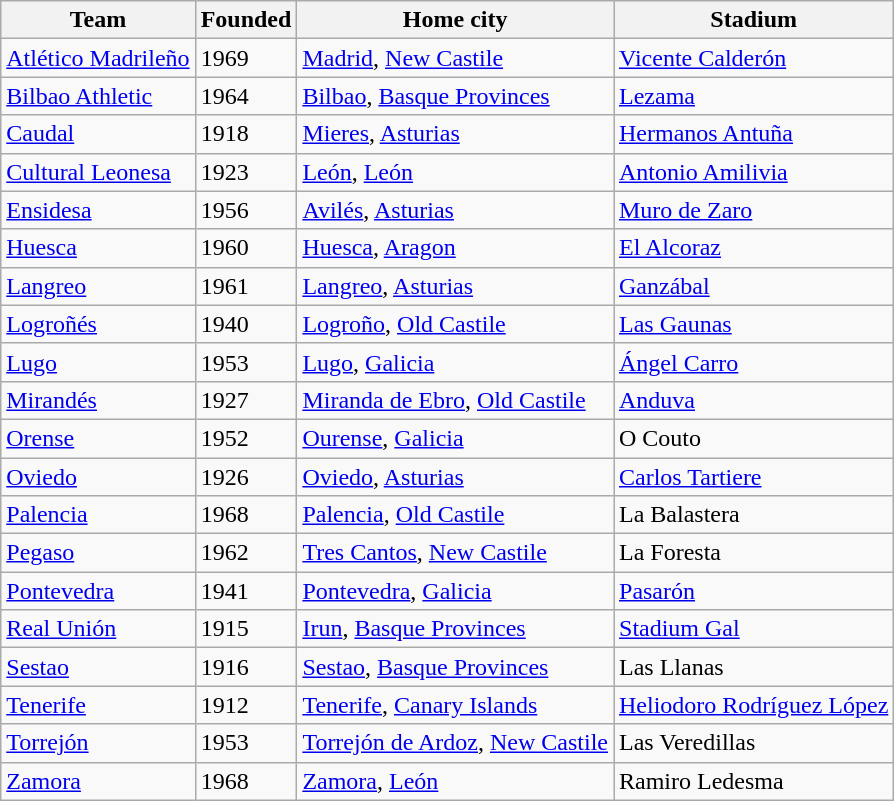<table class="wikitable sortable">
<tr>
<th>Team</th>
<th>Founded</th>
<th>Home city</th>
<th>Stadium</th>
</tr>
<tr>
<td><a href='#'>Atlético Madrileño</a></td>
<td>1969</td>
<td><a href='#'>Madrid</a>, <a href='#'>New Castile</a></td>
<td><a href='#'>Vicente Calderón</a></td>
</tr>
<tr>
<td><a href='#'>Bilbao Athletic</a></td>
<td>1964</td>
<td><a href='#'>Bilbao</a>, <a href='#'>Basque Provinces</a></td>
<td><a href='#'>Lezama</a></td>
</tr>
<tr>
<td><a href='#'>Caudal</a></td>
<td>1918</td>
<td><a href='#'>Mieres</a>, <a href='#'>Asturias</a></td>
<td><a href='#'>Hermanos Antuña</a></td>
</tr>
<tr>
<td><a href='#'>Cultural Leonesa</a></td>
<td>1923</td>
<td><a href='#'>León</a>, <a href='#'>León</a></td>
<td><a href='#'>Antonio Amilivia</a></td>
</tr>
<tr>
<td><a href='#'>Ensidesa</a></td>
<td>1956</td>
<td><a href='#'>Avilés</a>, <a href='#'>Asturias</a></td>
<td><a href='#'>Muro de Zaro</a></td>
</tr>
<tr>
<td><a href='#'>Huesca</a></td>
<td>1960</td>
<td><a href='#'>Huesca</a>, <a href='#'>Aragon</a></td>
<td><a href='#'>El Alcoraz</a></td>
</tr>
<tr>
<td><a href='#'>Langreo</a></td>
<td>1961</td>
<td><a href='#'>Langreo</a>, <a href='#'>Asturias</a></td>
<td><a href='#'>Ganzábal</a></td>
</tr>
<tr>
<td><a href='#'>Logroñés</a></td>
<td>1940</td>
<td><a href='#'>Logroño</a>, <a href='#'>Old Castile</a></td>
<td><a href='#'>Las Gaunas</a></td>
</tr>
<tr>
<td><a href='#'>Lugo</a></td>
<td>1953</td>
<td><a href='#'>Lugo</a>, <a href='#'>Galicia</a></td>
<td><a href='#'>Ángel Carro</a></td>
</tr>
<tr>
<td><a href='#'>Mirandés</a></td>
<td>1927</td>
<td><a href='#'>Miranda de Ebro</a>, <a href='#'>Old Castile</a></td>
<td><a href='#'>Anduva</a></td>
</tr>
<tr>
<td><a href='#'>Orense</a></td>
<td>1952</td>
<td><a href='#'>Ourense</a>, <a href='#'>Galicia</a></td>
<td>O Couto</td>
</tr>
<tr>
<td><a href='#'>Oviedo</a></td>
<td>1926</td>
<td><a href='#'>Oviedo</a>, <a href='#'>Asturias</a></td>
<td><a href='#'>Carlos Tartiere</a></td>
</tr>
<tr>
<td><a href='#'>Palencia</a></td>
<td>1968</td>
<td><a href='#'>Palencia</a>, <a href='#'>Old Castile</a></td>
<td>La Balastera</td>
</tr>
<tr>
<td><a href='#'>Pegaso</a></td>
<td>1962</td>
<td><a href='#'>Tres Cantos</a>, <a href='#'>New Castile</a></td>
<td>La Foresta</td>
</tr>
<tr>
<td><a href='#'>Pontevedra</a></td>
<td>1941</td>
<td><a href='#'>Pontevedra</a>, <a href='#'>Galicia</a></td>
<td><a href='#'>Pasarón</a></td>
</tr>
<tr>
<td><a href='#'>Real Unión</a></td>
<td>1915</td>
<td><a href='#'>Irun</a>, <a href='#'>Basque Provinces</a></td>
<td><a href='#'>Stadium Gal</a></td>
</tr>
<tr>
<td><a href='#'>Sestao</a></td>
<td>1916</td>
<td><a href='#'>Sestao</a>, <a href='#'>Basque Provinces</a></td>
<td>Las Llanas</td>
</tr>
<tr>
<td><a href='#'>Tenerife</a></td>
<td>1912</td>
<td><a href='#'>Tenerife</a>, <a href='#'>Canary Islands</a></td>
<td><a href='#'>Heliodoro Rodríguez López</a></td>
</tr>
<tr>
<td><a href='#'>Torrejón</a></td>
<td>1953</td>
<td><a href='#'>Torrejón de Ardoz</a>, <a href='#'>New Castile</a></td>
<td>Las Veredillas</td>
</tr>
<tr>
<td><a href='#'>Zamora</a></td>
<td>1968</td>
<td><a href='#'>Zamora</a>, <a href='#'>León</a></td>
<td>Ramiro Ledesma</td>
</tr>
</table>
